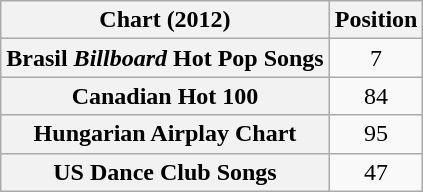<table class="wikitable sortable plainrowheaders">
<tr>
<th scope="col">Chart (2012)</th>
<th scope="col">Position</th>
</tr>
<tr>
<th scope="row">Brasil <em>Billboard</em> Hot Pop Songs</th>
<td style="text-align:center;">7</td>
</tr>
<tr>
<th scope="row">Canadian Hot 100</th>
<td style="text-align:center;">84</td>
</tr>
<tr>
<th scope="row">Hungarian Airplay Chart</th>
<td style="text-align:center;">95</td>
</tr>
<tr>
<th scope="row">US Dance Club Songs</th>
<td style="text-align:center;">47</td>
</tr>
</table>
